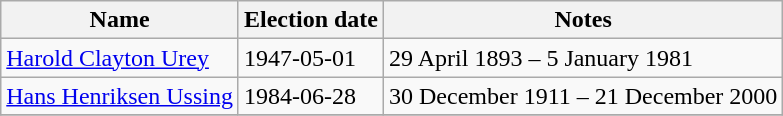<table class="wikitable sortable">
<tr>
<th>Name</th>
<th>Election date</th>
<th class="unsortable">Notes</th>
</tr>
<tr>
<td><a href='#'>Harold Clayton Urey</a></td>
<td>1947-05-01</td>
<td>29 April 1893 – 5 January 1981</td>
</tr>
<tr>
<td><a href='#'>Hans Henriksen Ussing</a></td>
<td>1984-06-28</td>
<td>30 December 1911 – 21 December 2000</td>
</tr>
<tr>
</tr>
</table>
